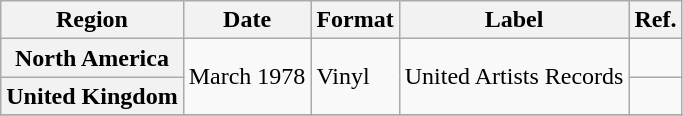<table class="wikitable plainrowheaders">
<tr>
<th scope="col">Region</th>
<th scope="col">Date</th>
<th scope="col">Format</th>
<th scope="col">Label</th>
<th scope="col">Ref.</th>
</tr>
<tr>
<th scope="row">North America</th>
<td rowspan="2">March 1978</td>
<td rowspan="2">Vinyl</td>
<td rowspan="2">United Artists Records</td>
<td></td>
</tr>
<tr>
<th scope="row">United Kingdom</th>
<td></td>
</tr>
<tr>
</tr>
</table>
